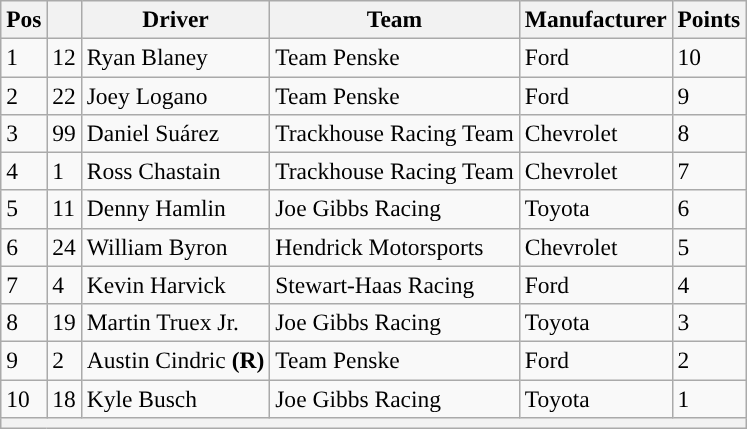<table class="wikitable" style="font-size:98%">
<tr>
<th>Pos</th>
<th></th>
<th>Driver</th>
<th>Team</th>
<th>Manufacturer</th>
<th>Points</th>
</tr>
<tr>
<td>1</td>
<td>12</td>
<td>Ryan Blaney</td>
<td>Team Penske</td>
<td>Ford</td>
<td>10</td>
</tr>
<tr>
<td>2</td>
<td>22</td>
<td>Joey Logano</td>
<td>Team Penske</td>
<td>Ford</td>
<td>9</td>
</tr>
<tr>
<td>3</td>
<td>99</td>
<td>Daniel Suárez</td>
<td>Trackhouse Racing Team</td>
<td>Chevrolet</td>
<td>8</td>
</tr>
<tr>
<td>4</td>
<td>1</td>
<td>Ross Chastain</td>
<td>Trackhouse Racing Team</td>
<td>Chevrolet</td>
<td>7</td>
</tr>
<tr>
<td>5</td>
<td>11</td>
<td>Denny Hamlin</td>
<td>Joe Gibbs Racing</td>
<td>Toyota</td>
<td>6</td>
</tr>
<tr>
<td>6</td>
<td>24</td>
<td>William Byron</td>
<td>Hendrick Motorsports</td>
<td>Chevrolet</td>
<td>5</td>
</tr>
<tr>
<td>7</td>
<td>4</td>
<td>Kevin Harvick</td>
<td>Stewart-Haas Racing</td>
<td>Ford</td>
<td>4</td>
</tr>
<tr>
<td>8</td>
<td>19</td>
<td>Martin Truex Jr.</td>
<td>Joe Gibbs Racing</td>
<td>Toyota</td>
<td>3</td>
</tr>
<tr>
<td>9</td>
<td>2</td>
<td>Austin Cindric <strong>(R)</strong></td>
<td>Team Penske</td>
<td>Ford</td>
<td>2</td>
</tr>
<tr>
<td>10</td>
<td>18</td>
<td>Kyle Busch</td>
<td>Joe Gibbs Racing</td>
<td>Toyota</td>
<td>1</td>
</tr>
<tr>
<th colspan="6"></th>
</tr>
</table>
